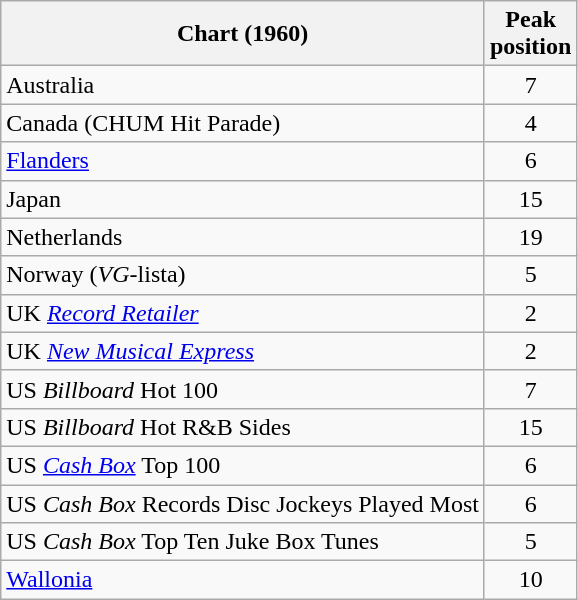<table class="wikitable sortable">
<tr>
<th>Chart (1960)</th>
<th>Peak<br>position</th>
</tr>
<tr>
<td>Australia</td>
<td align="center">7</td>
</tr>
<tr>
<td>Canada (CHUM Hit Parade)</td>
<td align="center">4</td>
</tr>
<tr>
<td><a href='#'>Flanders</a></td>
<td align="center">6</td>
</tr>
<tr>
<td>Japan</td>
<td align="center">15</td>
</tr>
<tr>
<td>Netherlands</td>
<td align="center">19</td>
</tr>
<tr>
<td>Norway (<em>VG</em>-lista)</td>
<td align="center">5</td>
</tr>
<tr>
<td>UK <em><a href='#'>Record Retailer</a></em></td>
<td align="center">2</td>
</tr>
<tr>
<td>UK <em><a href='#'>New Musical Express</a></em></td>
<td align="center">2</td>
</tr>
<tr>
<td>US <em>Billboard</em> Hot 100</td>
<td align="center">7</td>
</tr>
<tr>
<td>US <em>Billboard</em> Hot R&B Sides</td>
<td align="center">15</td>
</tr>
<tr>
<td>US <em><a href='#'>Cash Box</a></em> Top 100</td>
<td align="center">6</td>
</tr>
<tr>
<td>US <em>Cash Box</em> Records Disc Jockeys Played Most</td>
<td align="center">6</td>
</tr>
<tr>
<td>US <em>Cash Box</em> Top Ten Juke Box Tunes</td>
<td align="center">5</td>
</tr>
<tr>
<td><a href='#'>Wallonia</a></td>
<td align="center">10</td>
</tr>
</table>
